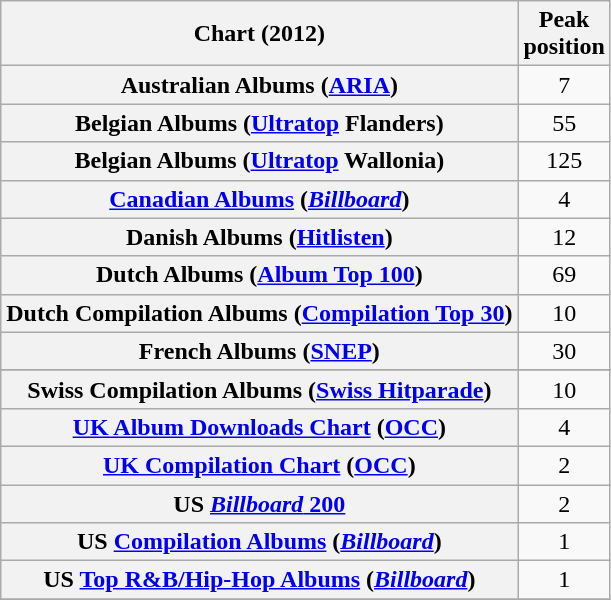<table class="wikitable sortable plainrowheaders">
<tr>
<th scope="col">Chart (2012)</th>
<th scope="col">Peak<br>position</th>
</tr>
<tr>
<th scope="row">Australian Albums (<a href='#'>ARIA</a>)</th>
<td align="center">7</td>
</tr>
<tr>
<th scope="row">Belgian Albums (<a href='#'>Ultratop</a> Flanders)</th>
<td align="center">55</td>
</tr>
<tr>
<th scope="row">Belgian Albums (<a href='#'>Ultratop</a> Wallonia)</th>
<td align="center">125</td>
</tr>
<tr>
<th scope="row"><a href='#'>Canadian Albums</a> (<em><a href='#'>Billboard</a></em>)</th>
<td align="center">4</td>
</tr>
<tr>
<th scope="row">Danish Albums (<a href='#'>Hitlisten</a>)</th>
<td align="center">12</td>
</tr>
<tr>
<th scope="row">Dutch Albums (<a href='#'>Album Top 100</a>)</th>
<td align="center">69</td>
</tr>
<tr>
<th scope="row">Dutch Compilation Albums (<a href='#'>Compilation Top 30</a>)</th>
<td align="center">10</td>
</tr>
<tr>
<th scope="row">French Albums (<a href='#'>SNEP</a>)</th>
<td align="center">30</td>
</tr>
<tr>
</tr>
<tr>
<th scope="row">Swiss Compilation Albums (<a href='#'>Swiss Hitparade</a>)</th>
<td align="center">10</td>
</tr>
<tr>
<th scope="row"><a href='#'>UK Album Downloads Chart</a> (<a href='#'>OCC</a>)</th>
<td align="center">4</td>
</tr>
<tr>
<th scope="row"><a href='#'>UK Compilation Chart</a> (<a href='#'>OCC</a>)</th>
<td align="center">2</td>
</tr>
<tr>
<th scope="row">US <a href='#'><em>Billboard</em> 200</a></th>
<td align="center">2</td>
</tr>
<tr>
<th scope="row">US <a href='#'>Compilation Albums</a> (<em><a href='#'>Billboard</a></em>)</th>
<td align="center">1</td>
</tr>
<tr>
<th scope="row">US <a href='#'>Top R&B/Hip-Hop Albums</a> (<em><a href='#'>Billboard</a></em>)</th>
<td align="center">1</td>
</tr>
<tr>
</tr>
</table>
